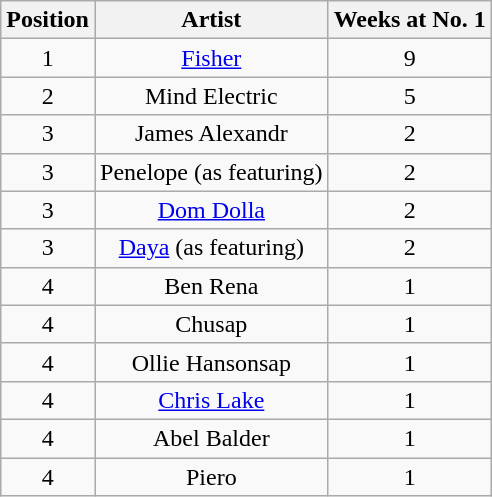<table class="wikitable">
<tr>
<th style="text-align: center;">Position</th>
<th style="text-align: center;">Artist</th>
<th style="text-align: center;">Weeks at No. 1</th>
</tr>
<tr>
<td style="text-align: center;">1</td>
<td style="text-align:center;"><a href='#'>Fisher</a></td>
<td style="text-align: center;">9</td>
</tr>
<tr>
<td style="text-align: center;">2</td>
<td style="text-align:center;">Mind Electric</td>
<td style="text-align: center;">5</td>
</tr>
<tr>
<td style="text-align: center;">3</td>
<td style="text-align:center;">James Alexandr</td>
<td style="text-align: center;">2</td>
</tr>
<tr>
<td style="text-align: center;">3</td>
<td style="text-align:center;">Penelope (as featuring)</td>
<td style="text-align: center;">2</td>
</tr>
<tr>
<td style="text-align: center;">3</td>
<td style="text-align:center;"><a href='#'>Dom Dolla</a></td>
<td style="text-align: center;">2</td>
</tr>
<tr>
<td style="text-align: center;">3</td>
<td style="text-align:center;"><a href='#'>Daya</a> (as featuring)</td>
<td style="text-align: center;">2</td>
</tr>
<tr>
<td style="text-align: center;">4</td>
<td style="text-align:center;">Ben Rena</td>
<td style="text-align: center;">1</td>
</tr>
<tr>
<td style="text-align: center;">4</td>
<td style="text-align:center;">Chusap</td>
<td style="text-align: center;">1</td>
</tr>
<tr>
<td style="text-align: center;">4</td>
<td style="text-align:center;">Ollie Hansonsap</td>
<td style="text-align: center;">1</td>
</tr>
<tr>
<td style="text-align: center;">4</td>
<td style="text-align:center;"><a href='#'>Chris Lake</a></td>
<td style="text-align: center;">1</td>
</tr>
<tr>
<td style="text-align: center;">4</td>
<td style="text-align:center;">Abel Balder</td>
<td style="text-align: center;">1</td>
</tr>
<tr>
<td style="text-align: center;">4</td>
<td style="text-align:center;">Piero</td>
<td style="text-align: center;">1</td>
</tr>
</table>
